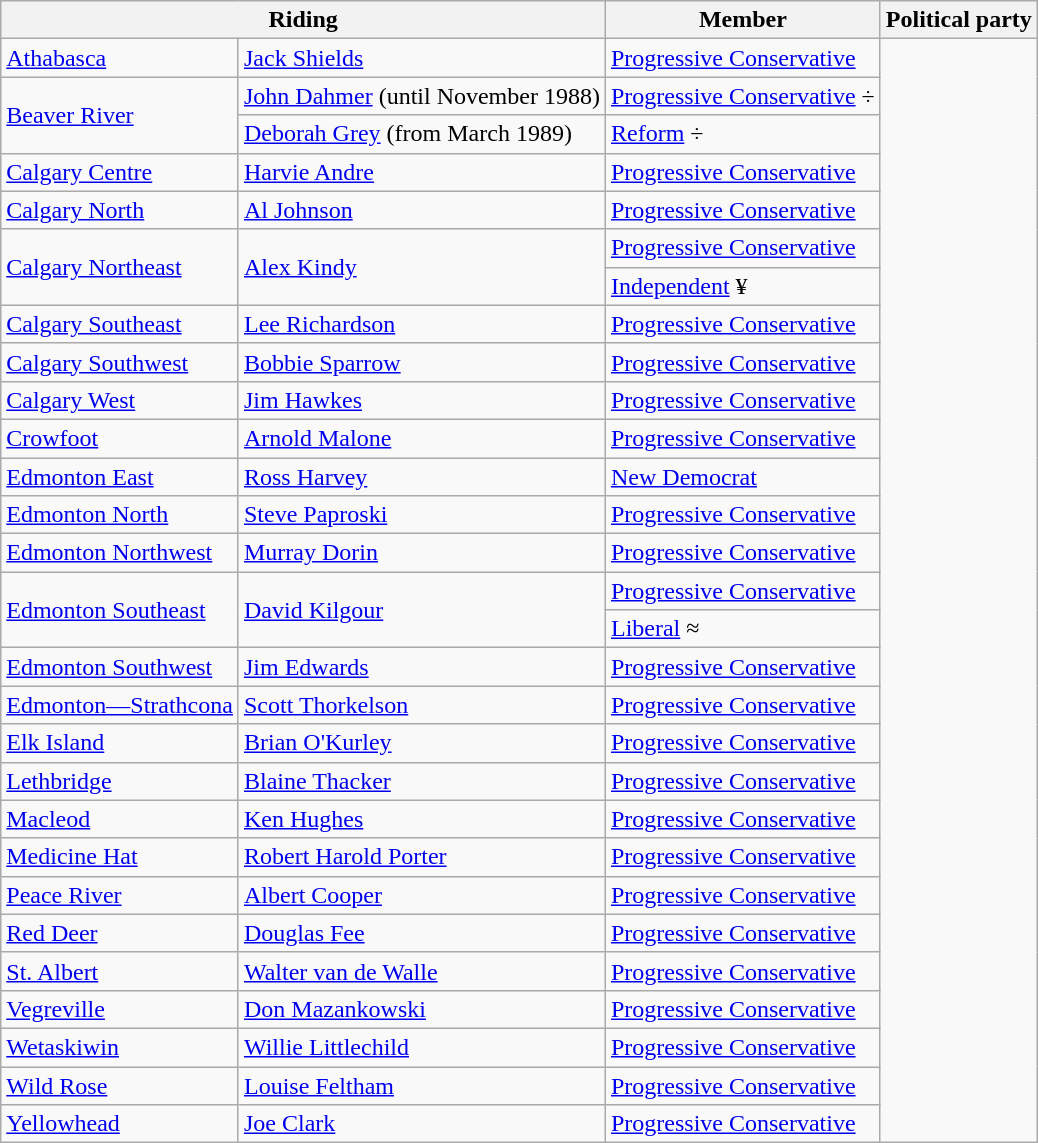<table class=wikitable>
<tr>
<th colspan="2">Riding</th>
<th>Member</th>
<th>Political party</th>
</tr>
<tr>
<td><a href='#'>Athabasca</a></td>
<td><a href='#'>Jack Shields</a></td>
<td><a href='#'>Progressive Conservative</a></td>
</tr>
<tr>
<td rowspan=2><a href='#'>Beaver River</a></td>
<td><a href='#'>John Dahmer</a> (until November 1988)</td>
<td><a href='#'>Progressive Conservative</a> ÷</td>
</tr>
<tr>
<td><a href='#'>Deborah Grey</a> (from March 1989)</td>
<td><a href='#'>Reform</a> ÷</td>
</tr>
<tr>
<td><a href='#'>Calgary Centre</a></td>
<td><a href='#'>Harvie Andre</a></td>
<td><a href='#'>Progressive Conservative</a></td>
</tr>
<tr>
<td><a href='#'>Calgary North</a></td>
<td><a href='#'>Al Johnson</a></td>
<td><a href='#'>Progressive Conservative</a></td>
</tr>
<tr>
<td rowspan=2><a href='#'>Calgary Northeast</a></td>
<td rowspan=2><a href='#'>Alex Kindy</a></td>
<td><a href='#'>Progressive Conservative</a></td>
</tr>
<tr>
<td><a href='#'>Independent</a> ¥</td>
</tr>
<tr>
<td><a href='#'>Calgary Southeast</a></td>
<td><a href='#'>Lee Richardson</a></td>
<td><a href='#'>Progressive Conservative</a></td>
</tr>
<tr>
<td><a href='#'>Calgary Southwest</a></td>
<td><a href='#'>Bobbie Sparrow</a></td>
<td><a href='#'>Progressive Conservative</a></td>
</tr>
<tr>
<td><a href='#'>Calgary West</a></td>
<td><a href='#'>Jim Hawkes</a></td>
<td><a href='#'>Progressive Conservative</a></td>
</tr>
<tr>
<td><a href='#'>Crowfoot</a></td>
<td><a href='#'>Arnold Malone</a></td>
<td><a href='#'>Progressive Conservative</a></td>
</tr>
<tr>
<td><a href='#'>Edmonton East</a></td>
<td><a href='#'>Ross Harvey</a></td>
<td><a href='#'>New Democrat</a></td>
</tr>
<tr>
<td><a href='#'>Edmonton North</a></td>
<td><a href='#'>Steve Paproski</a></td>
<td><a href='#'>Progressive Conservative</a></td>
</tr>
<tr>
<td><a href='#'>Edmonton Northwest</a></td>
<td><a href='#'>Murray Dorin</a></td>
<td><a href='#'>Progressive Conservative</a></td>
</tr>
<tr>
<td rowspan="2"><a href='#'>Edmonton Southeast</a></td>
<td rowspan="2"><a href='#'>David Kilgour</a></td>
<td><a href='#'>Progressive Conservative</a></td>
</tr>
<tr>
<td><a href='#'>Liberal</a> ≈</td>
</tr>
<tr>
<td><a href='#'>Edmonton Southwest</a></td>
<td><a href='#'>Jim Edwards</a></td>
<td><a href='#'>Progressive Conservative</a></td>
</tr>
<tr>
<td><a href='#'>Edmonton—Strathcona</a></td>
<td><a href='#'>Scott Thorkelson</a></td>
<td><a href='#'>Progressive Conservative</a></td>
</tr>
<tr>
<td><a href='#'>Elk Island</a></td>
<td><a href='#'>Brian O'Kurley</a></td>
<td><a href='#'>Progressive Conservative</a></td>
</tr>
<tr>
<td><a href='#'>Lethbridge</a></td>
<td><a href='#'>Blaine Thacker</a></td>
<td><a href='#'>Progressive Conservative</a></td>
</tr>
<tr>
<td><a href='#'>Macleod</a></td>
<td><a href='#'>Ken Hughes</a></td>
<td><a href='#'>Progressive Conservative</a></td>
</tr>
<tr>
<td><a href='#'>Medicine Hat</a></td>
<td><a href='#'>Robert Harold Porter</a></td>
<td><a href='#'>Progressive Conservative</a></td>
</tr>
<tr>
<td><a href='#'>Peace River</a></td>
<td><a href='#'>Albert Cooper</a></td>
<td><a href='#'>Progressive Conservative</a></td>
</tr>
<tr>
<td><a href='#'>Red Deer</a></td>
<td><a href='#'>Douglas Fee</a></td>
<td><a href='#'>Progressive Conservative</a></td>
</tr>
<tr>
<td><a href='#'>St. Albert</a></td>
<td><a href='#'>Walter van de Walle</a></td>
<td><a href='#'>Progressive Conservative</a></td>
</tr>
<tr>
<td><a href='#'>Vegreville</a></td>
<td><a href='#'>Don Mazankowski</a></td>
<td><a href='#'>Progressive Conservative</a></td>
</tr>
<tr>
<td><a href='#'>Wetaskiwin</a></td>
<td><a href='#'>Willie Littlechild</a></td>
<td><a href='#'>Progressive Conservative</a></td>
</tr>
<tr>
<td><a href='#'>Wild Rose</a></td>
<td><a href='#'>Louise Feltham</a></td>
<td><a href='#'>Progressive Conservative</a></td>
</tr>
<tr>
<td><a href='#'>Yellowhead</a></td>
<td><a href='#'>Joe Clark</a></td>
<td><a href='#'>Progressive Conservative</a></td>
</tr>
</table>
